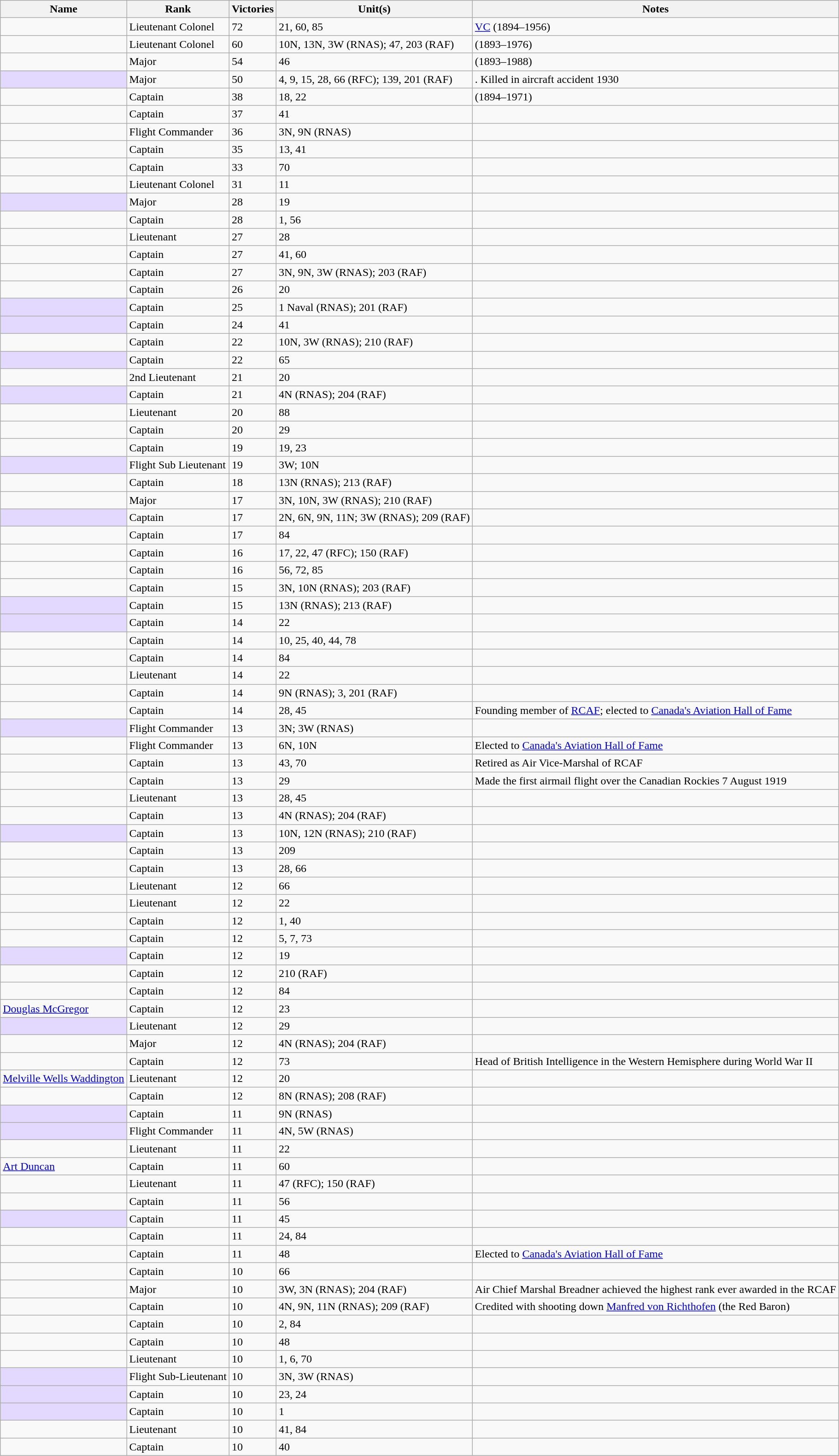<table class="wikitable sortable">
<tr>
<th>Name</th>
<th>Rank</th>
<th>Victories</th>
<th class="unsortable">Unit(s)</th>
<th class="unsortable">Notes</th>
</tr>
<tr>
<td></td>
<td>Lieutenant Colonel</td>
<td>72</td>
<td>21, 60, 85</td>
<td><a href='#'>VC</a> (1894–1956)</td>
</tr>
<tr>
<td></td>
<td>Lieutenant Colonel</td>
<td>60</td>
<td>10N, 13N, 3W (RNAS); 47, 203 (RAF)</td>
<td>(1893–1976)</td>
</tr>
<tr>
<td></td>
<td>Major</td>
<td>54</td>
<td>46</td>
<td>(1893–1988)</td>
</tr>
<tr>
<td style="background:#e3d9ff;"></td>
<td>Major</td>
<td>50</td>
<td>4, 9, 15, 28, 66 (RFC); 139, 201 (RAF)</td>
<td>. Killed in aircraft accident 1930</td>
</tr>
<tr>
<td></td>
<td>Captain</td>
<td>38</td>
<td>18, 22</td>
<td>(1894–1971)</td>
</tr>
<tr>
<td></td>
<td>Captain</td>
<td>37</td>
<td>41</td>
<td></td>
</tr>
<tr>
<td></td>
<td>Flight Commander</td>
<td>36</td>
<td>3N, 9N (RNAS)</td>
<td></td>
</tr>
<tr>
<td></td>
<td>Captain</td>
<td>35</td>
<td>13, 41</td>
<td></td>
</tr>
<tr>
<td></td>
<td>Captain</td>
<td>33</td>
<td>70</td>
<td></td>
</tr>
<tr>
<td></td>
<td>Lieutenant Colonel</td>
<td>31</td>
<td>11</td>
<td></td>
</tr>
<tr>
<td style="background:#e3d9ff;"></td>
<td>Major</td>
<td>28</td>
<td>19</td>
<td></td>
</tr>
<tr>
<td></td>
<td>Captain</td>
<td>28</td>
<td>1, 56</td>
<td></td>
</tr>
<tr>
<td></td>
<td>Lieutenant</td>
<td>27</td>
<td>28</td>
<td></td>
</tr>
<tr>
<td></td>
<td>Captain</td>
<td>27</td>
<td>41, 60</td>
<td></td>
</tr>
<tr>
<td></td>
<td>Captain</td>
<td>27</td>
<td>3N, 9N, 3W (RNAS); 203 (RAF)</td>
<td></td>
</tr>
<tr>
<td></td>
<td>Captain</td>
<td>26</td>
<td>20</td>
<td></td>
</tr>
<tr>
<td style="background:#e3d9ff;"></td>
<td>Captain</td>
<td>25</td>
<td>1 Naval (RNAS); 201 (RAF)</td>
<td></td>
</tr>
<tr>
<td style="background:#e3d9ff;"></td>
<td>Captain</td>
<td>24</td>
<td>41</td>
<td></td>
</tr>
<tr>
<td></td>
<td>Captain</td>
<td>22</td>
<td>10N, 3W (RNAS); 210 (RAF)</td>
<td></td>
</tr>
<tr>
<td style="background:#e3d9ff;"></td>
<td>Captain</td>
<td>22</td>
<td>65</td>
<td></td>
</tr>
<tr>
<td></td>
<td>2nd Lieutenant</td>
<td>21</td>
<td>20</td>
<td></td>
</tr>
<tr>
<td style="background:#e3d9ff;"></td>
<td>Captain</td>
<td>21</td>
<td>4N (RNAS); 204 (RAF)</td>
<td></td>
</tr>
<tr>
<td></td>
<td>Lieutenant</td>
<td>20</td>
<td>88</td>
<td></td>
</tr>
<tr>
<td></td>
<td>Captain</td>
<td>20</td>
<td>29</td>
<td></td>
</tr>
<tr>
<td></td>
<td>Captain</td>
<td>19</td>
<td>19, 23</td>
<td></td>
</tr>
<tr>
<td style="background:#e3d9ff;"></td>
<td>Flight Sub Lieutenant</td>
<td>19</td>
<td>3W; 10N</td>
<td></td>
</tr>
<tr>
<td></td>
<td>Captain</td>
<td>18</td>
<td>13N (RNAS); 213 (RAF)</td>
<td></td>
</tr>
<tr>
<td></td>
<td>Major</td>
<td>17</td>
<td>3N, 10N, 3W (RNAS); 210 (RAF)</td>
<td></td>
</tr>
<tr>
<td style="background:#e3d9ff;"></td>
<td>Captain</td>
<td>17</td>
<td>2N, 6N, 9N, 11N; 3W (RNAS); 209 (RAF)</td>
<td></td>
</tr>
<tr>
<td></td>
<td>Captain</td>
<td>17</td>
<td>84</td>
<td></td>
</tr>
<tr>
<td></td>
<td>Captain</td>
<td>16</td>
<td>17, 22, 47 (RFC); 150 (RAF)</td>
<td></td>
</tr>
<tr>
<td></td>
<td>Captain</td>
<td>16</td>
<td>56, 72, 85</td>
<td></td>
</tr>
<tr>
<td></td>
<td>Captain</td>
<td>15</td>
<td>3N, 10N (RNAS); 203 (RAF)</td>
<td></td>
</tr>
<tr>
<td style="background:#e3d9ff;"></td>
<td>Captain</td>
<td>15</td>
<td>13N (RNAS); 213 (RAF)</td>
<td></td>
</tr>
<tr>
<td style="background:#e3d9ff;"></td>
<td>Captain</td>
<td>14</td>
<td>22</td>
<td></td>
</tr>
<tr>
<td></td>
<td>Captain</td>
<td>14</td>
<td>10, 25, 40, 44, 78</td>
<td></td>
</tr>
<tr>
<td></td>
<td>Captain</td>
<td>14</td>
<td>84</td>
<td></td>
</tr>
<tr>
<td></td>
<td>Lieutenant</td>
<td>14</td>
<td>22</td>
<td></td>
</tr>
<tr>
<td></td>
<td>Captain</td>
<td>14</td>
<td>9N (RNAS); 3, 201 (RAF)</td>
<td></td>
</tr>
<tr>
<td></td>
<td>Captain</td>
<td>14</td>
<td>28, 45</td>
<td>Founding member of <a href='#'>RCAF</a>; elected to <a href='#'>Canada's Aviation Hall of Fame</a></td>
</tr>
<tr>
<td style="background:#e3d9ff;"></td>
<td>Flight Commander</td>
<td>13</td>
<td>3N; 3W (RNAS)</td>
<td></td>
</tr>
<tr>
<td></td>
<td>Flight Commander</td>
<td>13</td>
<td>6N, 10N</td>
<td>Elected to <a href='#'>Canada's Aviation Hall of Fame</a></td>
</tr>
<tr>
<td></td>
<td>Captain</td>
<td>13</td>
<td>43, 70</td>
<td>Retired as Air Vice-Marshal of RCAF</td>
</tr>
<tr>
<td></td>
<td>Captain</td>
<td>13</td>
<td>29</td>
<td>Made the first airmail flight over the Canadian Rockies 7 August 1919</td>
</tr>
<tr>
<td></td>
<td>Lieutenant</td>
<td>13</td>
<td>28, 45</td>
<td></td>
</tr>
<tr>
<td></td>
<td>Captain</td>
<td>13</td>
<td>4N (RNAS); 204 (RAF)</td>
<td></td>
</tr>
<tr>
<td style="background:#e3d9ff;"></td>
<td>Captain</td>
<td>13</td>
<td>10N, 12N (RNAS); 210 (RAF)</td>
<td></td>
</tr>
<tr>
<td></td>
<td>Captain</td>
<td>13</td>
<td>209</td>
<td></td>
</tr>
<tr>
<td></td>
<td>Captain</td>
<td>13</td>
<td>28, 66</td>
<td></td>
</tr>
<tr>
<td></td>
<td>Lieutenant</td>
<td>12</td>
<td>66</td>
<td></td>
</tr>
<tr>
<td></td>
<td>Lieutenant</td>
<td>12</td>
<td>22</td>
<td></td>
</tr>
<tr>
<td></td>
<td>Captain</td>
<td>12</td>
<td>1, 40</td>
<td></td>
</tr>
<tr>
<td></td>
<td>Captain</td>
<td>12</td>
<td>5, 7, 73</td>
<td></td>
</tr>
<tr>
<td style="background:#e3d9ff;"></td>
<td>Captain</td>
<td>12</td>
<td>19</td>
<td></td>
</tr>
<tr>
<td></td>
<td>Captain</td>
<td>12</td>
<td>210 (RAF)</td>
<td></td>
</tr>
<tr>
<td></td>
<td>Captain</td>
<td>12</td>
<td>84</td>
<td></td>
</tr>
<tr>
<td><a href='#'>Douglas McGregor</a></td>
<td>Captain</td>
<td>12</td>
<td>23</td>
<td></td>
</tr>
<tr>
<td style="background:#e3d9ff;"></td>
<td>Lieutenant</td>
<td>12</td>
<td>29</td>
<td></td>
</tr>
<tr>
<td></td>
<td>Major</td>
<td>12</td>
<td>4N (RNAS); 204 (RAF)</td>
<td></td>
</tr>
<tr>
<td></td>
<td>Captain</td>
<td>12</td>
<td>73</td>
<td>Head of British Intelligence in the Western Hemisphere during World War II</td>
</tr>
<tr>
<td><a href='#'>Melville Wells Waddington</a></td>
<td>Lieutenant</td>
<td>12</td>
<td>20</td>
<td></td>
</tr>
<tr>
<td></td>
<td>Captain</td>
<td>12</td>
<td>8N (RNAS); 208 (RAF)</td>
<td></td>
</tr>
<tr>
<td style="background:#e3d9ff;"></td>
<td>Captain</td>
<td>11</td>
<td>9N (RNAS)</td>
<td></td>
</tr>
<tr>
<td style="background:#e3d9ff;"></td>
<td>Flight Commander</td>
<td>11</td>
<td>4N, 5W (RNAS)</td>
<td></td>
</tr>
<tr>
<td></td>
<td>Lieutenant</td>
<td>11</td>
<td>22</td>
<td></td>
</tr>
<tr>
<td><a href='#'>Art Duncan</a></td>
<td>Captain</td>
<td>11</td>
<td>60</td>
<td></td>
</tr>
<tr>
<td></td>
<td>Lieutenant</td>
<td>11</td>
<td>47 (RFC); 150 (RAF)</td>
<td></td>
</tr>
<tr>
<td></td>
<td>Captain</td>
<td>11</td>
<td>56</td>
<td></td>
</tr>
<tr>
<td style="background:#e3d9ff;"></td>
<td>Captain</td>
<td>11</td>
<td>45</td>
<td></td>
</tr>
<tr>
<td></td>
<td>Captain</td>
<td>11</td>
<td>24, 84</td>
<td></td>
</tr>
<tr>
<td></td>
<td>Captain</td>
<td>11</td>
<td>48</td>
<td>Elected to <a href='#'>Canada's Aviation Hall of Fame</a></td>
</tr>
<tr>
<td></td>
<td>Captain</td>
<td>10</td>
<td>66</td>
<td></td>
</tr>
<tr>
<td></td>
<td>Major</td>
<td>10</td>
<td>3W, 3N (RNAS); 204 (RAF)</td>
<td>Air Chief Marshal Breadner achieved the highest rank ever awarded in the RCAF</td>
</tr>
<tr>
<td></td>
<td>Captain</td>
<td>10</td>
<td>4N, 9N, 11N (RNAS); 209 (RAF)</td>
<td>Credited with shooting down <a href='#'>Manfred von Richthofen</a> (the Red Baron)</td>
</tr>
<tr>
<td></td>
<td>Captain</td>
<td>10</td>
<td>2, 84</td>
<td></td>
</tr>
<tr>
<td></td>
<td>Captain</td>
<td>10</td>
<td>48</td>
<td></td>
</tr>
<tr>
<td></td>
<td>Lieutenant</td>
<td>10</td>
<td>1, 6, 70</td>
<td></td>
</tr>
<tr>
<td style="background:#e3d9ff;"></td>
<td>Flight Sub-Lieutenant</td>
<td>10</td>
<td>3N, 3W (RNAS)</td>
<td></td>
</tr>
<tr>
<td style="background:#e3d9ff;"></td>
<td>Captain</td>
<td>10</td>
<td>23, 24</td>
<td></td>
</tr>
<tr>
<td style="background:#e3d9ff;"></td>
<td>Captain</td>
<td>10</td>
<td>1</td>
<td></td>
</tr>
<tr>
<td></td>
<td>Lieutenant</td>
<td>10</td>
<td>41, 84</td>
<td></td>
</tr>
<tr>
<td></td>
<td>Captain</td>
<td>10</td>
<td>40</td>
<td></td>
</tr>
</table>
